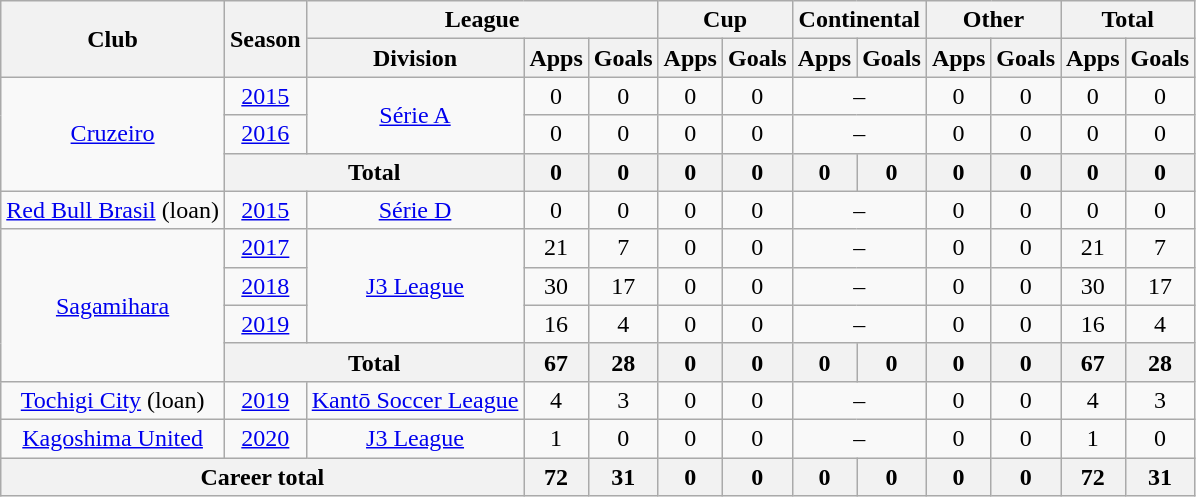<table class="wikitable" style="text-align: center">
<tr>
<th rowspan="2">Club</th>
<th rowspan="2">Season</th>
<th colspan="3">League</th>
<th colspan="2">Cup</th>
<th colspan="2">Continental</th>
<th colspan="2">Other</th>
<th colspan="2">Total</th>
</tr>
<tr>
<th>Division</th>
<th>Apps</th>
<th>Goals</th>
<th>Apps</th>
<th>Goals</th>
<th>Apps</th>
<th>Goals</th>
<th>Apps</th>
<th>Goals</th>
<th>Apps</th>
<th>Goals</th>
</tr>
<tr>
<td rowspan="3"><a href='#'>Cruzeiro</a></td>
<td><a href='#'>2015</a></td>
<td rowspan="2"><a href='#'>Série A</a></td>
<td>0</td>
<td>0</td>
<td>0</td>
<td>0</td>
<td colspan="2">–</td>
<td>0</td>
<td>0</td>
<td>0</td>
<td>0</td>
</tr>
<tr>
<td><a href='#'>2016</a></td>
<td>0</td>
<td>0</td>
<td>0</td>
<td>0</td>
<td colspan="2">–</td>
<td>0</td>
<td>0</td>
<td>0</td>
<td>0</td>
</tr>
<tr>
<th colspan="2"><strong>Total</strong></th>
<th>0</th>
<th>0</th>
<th>0</th>
<th>0</th>
<th>0</th>
<th>0</th>
<th>0</th>
<th>0</th>
<th>0</th>
<th>0</th>
</tr>
<tr>
<td><a href='#'>Red Bull Brasil</a> (loan)</td>
<td><a href='#'>2015</a></td>
<td><a href='#'>Série D</a></td>
<td>0</td>
<td>0</td>
<td>0</td>
<td>0</td>
<td colspan="2">–</td>
<td>0</td>
<td>0</td>
<td>0</td>
<td>0</td>
</tr>
<tr>
<td rowspan="4"><a href='#'>Sagamihara</a></td>
<td><a href='#'>2017</a></td>
<td rowspan="3"><a href='#'>J3 League</a></td>
<td>21</td>
<td>7</td>
<td>0</td>
<td>0</td>
<td colspan="2">–</td>
<td>0</td>
<td>0</td>
<td>21</td>
<td>7</td>
</tr>
<tr>
<td><a href='#'>2018</a></td>
<td>30</td>
<td>17</td>
<td>0</td>
<td>0</td>
<td colspan="2">–</td>
<td>0</td>
<td>0</td>
<td>30</td>
<td>17</td>
</tr>
<tr>
<td><a href='#'>2019</a></td>
<td>16</td>
<td>4</td>
<td>0</td>
<td>0</td>
<td colspan="2">–</td>
<td>0</td>
<td>0</td>
<td>16</td>
<td>4</td>
</tr>
<tr>
<th colspan="2"><strong>Total</strong></th>
<th>67</th>
<th>28</th>
<th>0</th>
<th>0</th>
<th>0</th>
<th>0</th>
<th>0</th>
<th>0</th>
<th>67</th>
<th>28</th>
</tr>
<tr>
<td><a href='#'>Tochigi City</a> (loan)</td>
<td><a href='#'>2019</a></td>
<td><a href='#'>Kantō Soccer League</a></td>
<td>4</td>
<td>3</td>
<td>0</td>
<td>0</td>
<td colspan="2">–</td>
<td>0</td>
<td>0</td>
<td>4</td>
<td>3</td>
</tr>
<tr>
<td><a href='#'>Kagoshima United</a></td>
<td><a href='#'>2020</a></td>
<td><a href='#'>J3 League</a></td>
<td>1</td>
<td>0</td>
<td>0</td>
<td>0</td>
<td colspan="2">–</td>
<td>0</td>
<td>0</td>
<td>1</td>
<td>0</td>
</tr>
<tr>
<th colspan="3"><strong>Career total</strong></th>
<th>72</th>
<th>31</th>
<th>0</th>
<th>0</th>
<th>0</th>
<th>0</th>
<th>0</th>
<th>0</th>
<th>72</th>
<th>31</th>
</tr>
</table>
